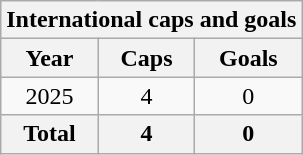<table class="wikitable sortable" style="text-align:center">
<tr>
<th colspan="3">International caps and goals</th>
</tr>
<tr>
<th>Year</th>
<th>Caps</th>
<th>Goals</th>
</tr>
<tr>
<td>2025</td>
<td>4</td>
<td>0</td>
</tr>
<tr>
<th>Total</th>
<th>4</th>
<th>0</th>
</tr>
</table>
